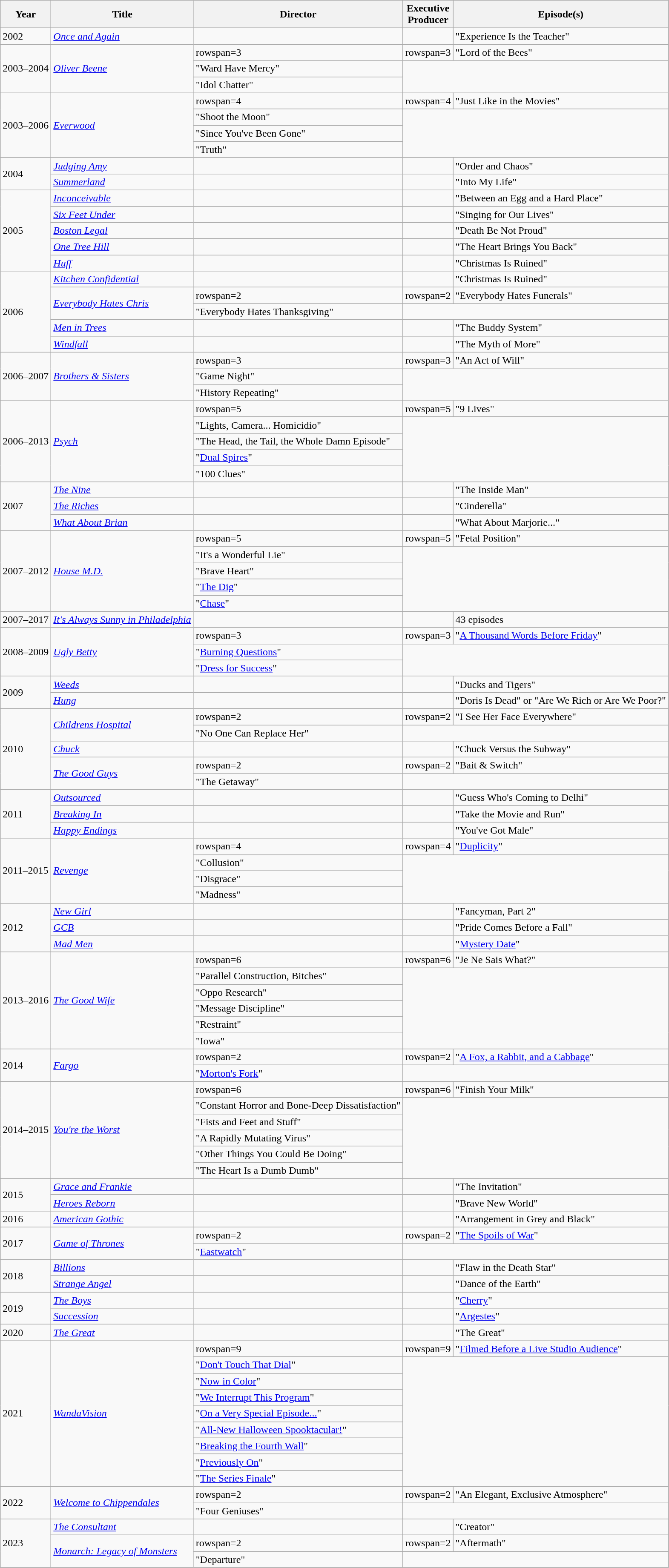<table class="wikitable plainrowheaders">
<tr>
<th>Year</th>
<th>Title</th>
<th>Director</th>
<th>Executive<br>Producer</th>
<th>Episode(s)</th>
</tr>
<tr>
<td>2002</td>
<td><em><a href='#'>Once and Again</a></em></td>
<td></td>
<td></td>
<td>"Experience Is the Teacher"</td>
</tr>
<tr>
<td rowspan=3>2003–2004</td>
<td rowspan=3><em><a href='#'>Oliver Beene</a></em></td>
<td>rowspan=3 </td>
<td>rowspan=3 </td>
<td>"Lord of the Bees"</td>
</tr>
<tr>
<td>"Ward Have Mercy"</td>
</tr>
<tr>
<td>"Idol Chatter"</td>
</tr>
<tr>
<td rowspan=4>2003–2006</td>
<td rowspan=4><em><a href='#'>Everwood</a></em></td>
<td>rowspan=4 </td>
<td>rowspan=4 </td>
<td>"Just Like in the Movies"</td>
</tr>
<tr>
<td>"Shoot the Moon"</td>
</tr>
<tr>
<td>"Since You've Been Gone"</td>
</tr>
<tr>
<td>"Truth"</td>
</tr>
<tr>
<td rowspan=2>2004</td>
<td><em><a href='#'>Judging Amy</a></em></td>
<td></td>
<td></td>
<td>"Order and Chaos"</td>
</tr>
<tr>
<td><em><a href='#'>Summerland</a></em></td>
<td></td>
<td></td>
<td>"Into My Life"</td>
</tr>
<tr>
<td rowspan=5>2005</td>
<td><em><a href='#'>Inconceivable</a></em></td>
<td></td>
<td></td>
<td>"Between an Egg and a Hard Place"</td>
</tr>
<tr>
<td><em><a href='#'>Six Feet Under</a></em></td>
<td></td>
<td></td>
<td>"Singing for Our Lives"</td>
</tr>
<tr>
<td><em><a href='#'>Boston Legal</a></em></td>
<td></td>
<td></td>
<td>"Death Be Not Proud"</td>
</tr>
<tr>
<td><em><a href='#'>One Tree Hill</a></em></td>
<td></td>
<td></td>
<td>"The Heart Brings You Back"</td>
</tr>
<tr>
<td><em><a href='#'>Huff</a></em></td>
<td></td>
<td></td>
<td>"Christmas Is Ruined"</td>
</tr>
<tr>
<td rowspan=5>2006</td>
<td><em><a href='#'>Kitchen Confidential</a></em></td>
<td></td>
<td></td>
<td>"Christmas Is Ruined"</td>
</tr>
<tr>
<td rowspan=2><em><a href='#'>Everybody Hates Chris</a></em></td>
<td>rowspan=2 </td>
<td>rowspan=2 </td>
<td>"Everybody Hates Funerals"</td>
</tr>
<tr>
<td>"Everybody Hates Thanksgiving"</td>
</tr>
<tr>
<td><em><a href='#'>Men in Trees</a></em></td>
<td></td>
<td></td>
<td>"The Buddy System"</td>
</tr>
<tr>
<td><em><a href='#'>Windfall</a></em></td>
<td></td>
<td></td>
<td>"The Myth of More"</td>
</tr>
<tr>
<td rowspan=3>2006–2007</td>
<td rowspan=3><em><a href='#'>Brothers & Sisters</a></em></td>
<td>rowspan=3 </td>
<td>rowspan=3 </td>
<td>"An Act of Will"</td>
</tr>
<tr>
<td>"Game Night"</td>
</tr>
<tr>
<td>"History Repeating"</td>
</tr>
<tr>
<td rowspan=5>2006–2013</td>
<td rowspan=5><em><a href='#'>Psych</a></em></td>
<td>rowspan=5 </td>
<td>rowspan=5 </td>
<td>"9 Lives"</td>
</tr>
<tr>
<td>"Lights, Camera... Homicidio"</td>
</tr>
<tr>
<td>"The Head, the Tail, the Whole Damn Episode"</td>
</tr>
<tr>
<td>"<a href='#'>Dual Spires</a>"</td>
</tr>
<tr>
<td>"100 Clues"</td>
</tr>
<tr>
<td rowspan=3>2007</td>
<td><em><a href='#'>The Nine</a></em></td>
<td></td>
<td></td>
<td>"The Inside Man"</td>
</tr>
<tr>
<td><em><a href='#'>The Riches</a></em></td>
<td></td>
<td></td>
<td>"Cinderella"</td>
</tr>
<tr>
<td><em><a href='#'>What About Brian</a></em></td>
<td></td>
<td></td>
<td>"What About Marjorie..."</td>
</tr>
<tr>
<td rowspan=5>2007–2012</td>
<td rowspan=5><em><a href='#'>House M.D.</a></em></td>
<td>rowspan=5 </td>
<td>rowspan=5 </td>
<td>"Fetal Position"</td>
</tr>
<tr>
<td>"It's a Wonderful Lie"</td>
</tr>
<tr>
<td>"Brave Heart"</td>
</tr>
<tr>
<td>"<a href='#'>The Dig</a>"</td>
</tr>
<tr>
<td>"<a href='#'>Chase</a>"</td>
</tr>
<tr>
<td>2007–2017</td>
<td><em><a href='#'>It's Always Sunny in Philadelphia</a></em></td>
<td></td>
<td></td>
<td>43 episodes</td>
</tr>
<tr>
<td rowspan=3>2008–2009</td>
<td rowspan=3><em><a href='#'>Ugly Betty</a></em></td>
<td>rowspan=3 </td>
<td>rowspan=3 </td>
<td>"<a href='#'>A Thousand Words Before Friday</a>"</td>
</tr>
<tr>
<td>"<a href='#'>Burning Questions</a>"</td>
</tr>
<tr>
<td>"<a href='#'>Dress for Success</a>"</td>
</tr>
<tr>
<td rowspan=2>2009</td>
<td><em><a href='#'>Weeds</a></em></td>
<td></td>
<td></td>
<td>"Ducks and Tigers"</td>
</tr>
<tr>
<td><em><a href='#'>Hung</a></em></td>
<td></td>
<td></td>
<td>"Doris Is Dead" or "Are We Rich or Are We Poor?"</td>
</tr>
<tr>
<td rowspan=5>2010</td>
<td rowspan=2><em><a href='#'>Childrens Hospital</a></em></td>
<td>rowspan=2 </td>
<td>rowspan=2 </td>
<td>"I See Her Face Everywhere"</td>
</tr>
<tr>
<td>"No One Can Replace Her"</td>
</tr>
<tr>
<td><em><a href='#'>Chuck</a></em></td>
<td></td>
<td></td>
<td>"Chuck Versus the Subway"</td>
</tr>
<tr>
<td rowspan=2><em><a href='#'>The Good Guys</a></em></td>
<td>rowspan=2 </td>
<td>rowspan=2 </td>
<td>"Bait & Switch"</td>
</tr>
<tr>
<td>"The Getaway"</td>
</tr>
<tr>
<td rowspan=3>2011</td>
<td><em><a href='#'>Outsourced</a></em></td>
<td></td>
<td></td>
<td>"Guess Who's Coming to Delhi"</td>
</tr>
<tr>
<td><em><a href='#'>Breaking In</a></em></td>
<td></td>
<td></td>
<td>"Take the Movie and Run"</td>
</tr>
<tr>
<td><em><a href='#'>Happy Endings</a></em></td>
<td></td>
<td></td>
<td>"You've Got Male"</td>
</tr>
<tr>
<td rowspan=4>2011–2015</td>
<td rowspan=4><em><a href='#'>Revenge</a></em></td>
<td>rowspan=4 </td>
<td>rowspan=4 </td>
<td>"<a href='#'>Duplicity</a>"</td>
</tr>
<tr>
<td>"Collusion"</td>
</tr>
<tr>
<td>"Disgrace"</td>
</tr>
<tr>
<td>"Madness"</td>
</tr>
<tr>
<td rowspan=3>2012</td>
<td><em><a href='#'>New Girl</a></em></td>
<td></td>
<td></td>
<td>"Fancyman, Part 2"</td>
</tr>
<tr>
<td><em><a href='#'>GCB</a></em></td>
<td></td>
<td></td>
<td>"Pride Comes Before a Fall"</td>
</tr>
<tr>
<td><em><a href='#'>Mad Men</a></em></td>
<td></td>
<td></td>
<td>"<a href='#'>Mystery Date</a>"</td>
</tr>
<tr>
<td rowspan=6>2013–2016</td>
<td rowspan=6><em><a href='#'>The Good Wife</a></em></td>
<td>rowspan=6 </td>
<td>rowspan=6 </td>
<td>"Je Ne Sais What?"</td>
</tr>
<tr>
<td>"Parallel Construction, Bitches"</td>
</tr>
<tr>
<td>"Oppo Research"</td>
</tr>
<tr>
<td>"Message Discipline"</td>
</tr>
<tr>
<td>"Restraint"</td>
</tr>
<tr>
<td>"Iowa"</td>
</tr>
<tr>
<td rowspan=2>2014</td>
<td rowspan=2><em><a href='#'>Fargo</a></em></td>
<td>rowspan=2 </td>
<td>rowspan=2 </td>
<td>"<a href='#'>A Fox, a Rabbit, and a Cabbage</a>"</td>
</tr>
<tr>
<td>"<a href='#'>Morton's Fork</a>"</td>
</tr>
<tr>
<td rowspan=6>2014–2015</td>
<td rowspan=6><em><a href='#'>You're the Worst</a></em></td>
<td>rowspan=6 </td>
<td>rowspan=6 </td>
<td>"Finish Your Milk"</td>
</tr>
<tr>
<td>"Constant Horror and Bone-Deep Dissatisfaction"</td>
</tr>
<tr>
<td>"Fists and Feet and Stuff"</td>
</tr>
<tr>
<td>"A Rapidly Mutating Virus"</td>
</tr>
<tr>
<td>"Other Things You Could Be Doing"</td>
</tr>
<tr>
<td>"The Heart Is a Dumb Dumb"</td>
</tr>
<tr>
<td rowspan=2>2015</td>
<td><em><a href='#'>Grace and Frankie</a></em></td>
<td></td>
<td></td>
<td>"The Invitation"</td>
</tr>
<tr>
<td><em><a href='#'>Heroes Reborn</a></em></td>
<td></td>
<td></td>
<td>"Brave New World"</td>
</tr>
<tr>
<td>2016</td>
<td><em><a href='#'>American Gothic</a></em></td>
<td></td>
<td></td>
<td>"Arrangement in Grey and Black"</td>
</tr>
<tr>
<td rowspan=2>2017</td>
<td rowspan=2><em><a href='#'>Game of Thrones</a></em></td>
<td>rowspan=2 </td>
<td>rowspan=2 </td>
<td>"<a href='#'>The Spoils of War</a>"</td>
</tr>
<tr>
<td>"<a href='#'>Eastwatch</a>"</td>
</tr>
<tr>
<td rowspan=2>2018</td>
<td><em><a href='#'>Billions</a></em></td>
<td></td>
<td></td>
<td>"Flaw in the Death Star"</td>
</tr>
<tr>
<td><em><a href='#'>Strange Angel</a></em></td>
<td></td>
<td></td>
<td>"Dance of the Earth"</td>
</tr>
<tr>
<td rowspan=2>2019</td>
<td><em><a href='#'>The Boys</a></em></td>
<td></td>
<td></td>
<td>"<a href='#'>Cherry</a>"</td>
</tr>
<tr>
<td><em><a href='#'>Succession</a></em></td>
<td></td>
<td></td>
<td>"<a href='#'>Argestes</a>"</td>
</tr>
<tr>
<td>2020</td>
<td><em><a href='#'>The Great</a></em></td>
<td></td>
<td></td>
<td>"The Great"</td>
</tr>
<tr>
<td rowspan=9>2021</td>
<td rowspan=9><em><a href='#'>WandaVision</a></em></td>
<td>rowspan=9 </td>
<td>rowspan=9 </td>
<td>"<a href='#'>Filmed Before a Live Studio Audience</a>"</td>
</tr>
<tr>
<td>"<a href='#'>Don't Touch That Dial</a>"</td>
</tr>
<tr>
<td>"<a href='#'>Now in Color</a>"</td>
</tr>
<tr>
<td>"<a href='#'>We Interrupt This Program</a>"</td>
</tr>
<tr>
<td>"<a href='#'>On a Very Special Episode...</a>"</td>
</tr>
<tr>
<td>"<a href='#'>All-New Halloween Spooktacular!</a>"</td>
</tr>
<tr>
<td>"<a href='#'>Breaking the Fourth Wall</a>"</td>
</tr>
<tr>
<td>"<a href='#'>Previously On</a>"</td>
</tr>
<tr>
<td>"<a href='#'>The Series Finale</a>"</td>
</tr>
<tr>
<td rowspan=2>2022</td>
<td rowspan=2><em><a href='#'>Welcome to Chippendales</a></em></td>
<td>rowspan=2 </td>
<td>rowspan=2 </td>
<td>"An Elegant, Exclusive Atmosphere"</td>
</tr>
<tr>
<td>"Four Geniuses"</td>
</tr>
<tr>
<td rowspan=3>2023</td>
<td><em><a href='#'>The Consultant</a></em></td>
<td></td>
<td></td>
<td>"Creator"</td>
</tr>
<tr>
<td rowspan=2><em><a href='#'>Monarch: Legacy of Monsters</a></em></td>
<td>rowspan=2 </td>
<td>rowspan=2 </td>
<td>"Aftermath"</td>
</tr>
<tr>
<td>"Departure"</td>
</tr>
</table>
